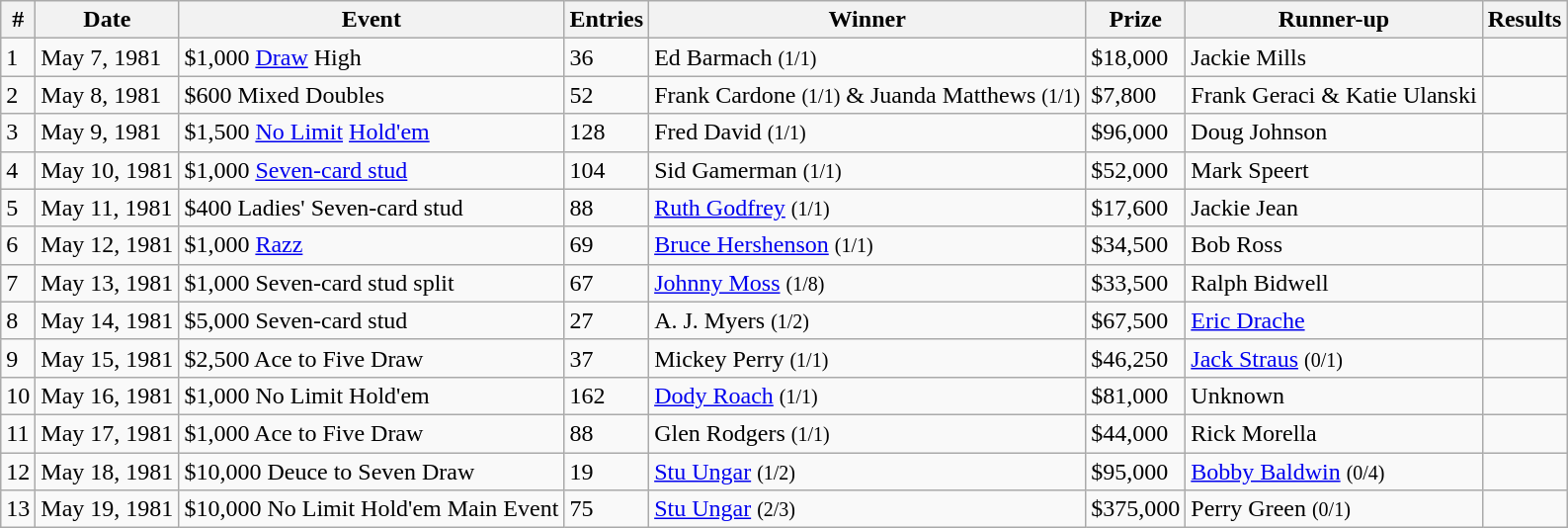<table class="wikitable sortable">
<tr>
<th>#</th>
<th>Date</th>
<th bgcolor="#FFEBAD">Event</th>
<th>Entries</th>
<th bgcolor="#FFEBAD">Winner</th>
<th bgcolor="#FFEBAD">Prize</th>
<th bgcolor="#FFEBAD">Runner-up</th>
<th bgcolor="#FFEBAD">Results</th>
</tr>
<tr>
<td>1</td>
<td>May 7, 1981</td>
<td>$1,000 <a href='#'>Draw</a> High</td>
<td>36</td>
<td>Ed Barmach <small>(1/1)</small></td>
<td>$18,000</td>
<td>Jackie Mills</td>
<td></td>
</tr>
<tr>
<td>2</td>
<td>May 8, 1981</td>
<td>$600 Mixed Doubles</td>
<td>52</td>
<td>Frank Cardone <small>(1/1)</small> & Juanda Matthews <small>(1/1)</small></td>
<td>$7,800</td>
<td>Frank Geraci & Katie Ulanski</td>
<td></td>
</tr>
<tr>
<td>3</td>
<td>May 9, 1981</td>
<td>$1,500 <a href='#'>No Limit</a> <a href='#'>Hold'em</a></td>
<td>128</td>
<td>Fred David <small>(1/1)</small></td>
<td>$96,000</td>
<td>Doug Johnson</td>
<td></td>
</tr>
<tr>
<td>4</td>
<td>May 10, 1981</td>
<td>$1,000 <a href='#'>Seven-card stud</a></td>
<td>104</td>
<td>Sid Gamerman <small>(1/1)</small></td>
<td>$52,000</td>
<td>Mark Speert</td>
<td></td>
</tr>
<tr>
<td>5</td>
<td>May 11, 1981</td>
<td>$400 Ladies' Seven-card stud</td>
<td>88</td>
<td><a href='#'>Ruth Godfrey</a> <small>(1/1)</small></td>
<td>$17,600</td>
<td>Jackie Jean</td>
<td></td>
</tr>
<tr>
<td>6</td>
<td>May 12, 1981</td>
<td>$1,000 <a href='#'>Razz</a></td>
<td>69</td>
<td><a href='#'>Bruce Hershenson</a> <small>(1/1)</small></td>
<td>$34,500</td>
<td>Bob Ross</td>
<td></td>
</tr>
<tr>
<td>7</td>
<td>May 13, 1981</td>
<td>$1,000 Seven-card stud split</td>
<td>67</td>
<td><a href='#'>Johnny Moss</a> <small>(1/8)</small></td>
<td>$33,500</td>
<td>Ralph Bidwell</td>
<td></td>
</tr>
<tr>
<td>8</td>
<td>May 14, 1981</td>
<td>$5,000 Seven-card stud</td>
<td>27</td>
<td>A. J. Myers <small>(1/2)</small></td>
<td>$67,500</td>
<td><a href='#'>Eric Drache</a></td>
<td></td>
</tr>
<tr>
<td>9</td>
<td>May 15, 1981</td>
<td>$2,500 Ace to Five Draw</td>
<td>37</td>
<td>Mickey Perry <small>(1/1)</small></td>
<td>$46,250</td>
<td><a href='#'>Jack Straus</a> <small>(0/1)</small></td>
<td></td>
</tr>
<tr>
<td>10</td>
<td>May 16, 1981</td>
<td>$1,000 No Limit Hold'em</td>
<td>162</td>
<td><a href='#'>Dody Roach</a> <small>(1/1)</small></td>
<td>$81,000</td>
<td>Unknown</td>
<td></td>
</tr>
<tr>
<td>11</td>
<td>May 17, 1981</td>
<td>$1,000 Ace to Five Draw</td>
<td>88</td>
<td>Glen Rodgers <small>(1/1)</small></td>
<td>$44,000</td>
<td>Rick Morella</td>
<td></td>
</tr>
<tr>
<td>12</td>
<td>May 18, 1981</td>
<td>$10,000 Deuce to Seven Draw</td>
<td>19</td>
<td><a href='#'>Stu Ungar</a> <small>(1/2)</small></td>
<td>$95,000</td>
<td><a href='#'>Bobby Baldwin</a> <small>(0/4)</small></td>
<td></td>
</tr>
<tr>
<td>13</td>
<td>May 19, 1981</td>
<td>$10,000 No Limit Hold'em Main Event</td>
<td>75</td>
<td><a href='#'>Stu Ungar</a> <small>(2/3)</small></td>
<td>$375,000</td>
<td>Perry Green <small>(0/1)</small></td>
<td></td>
</tr>
</table>
